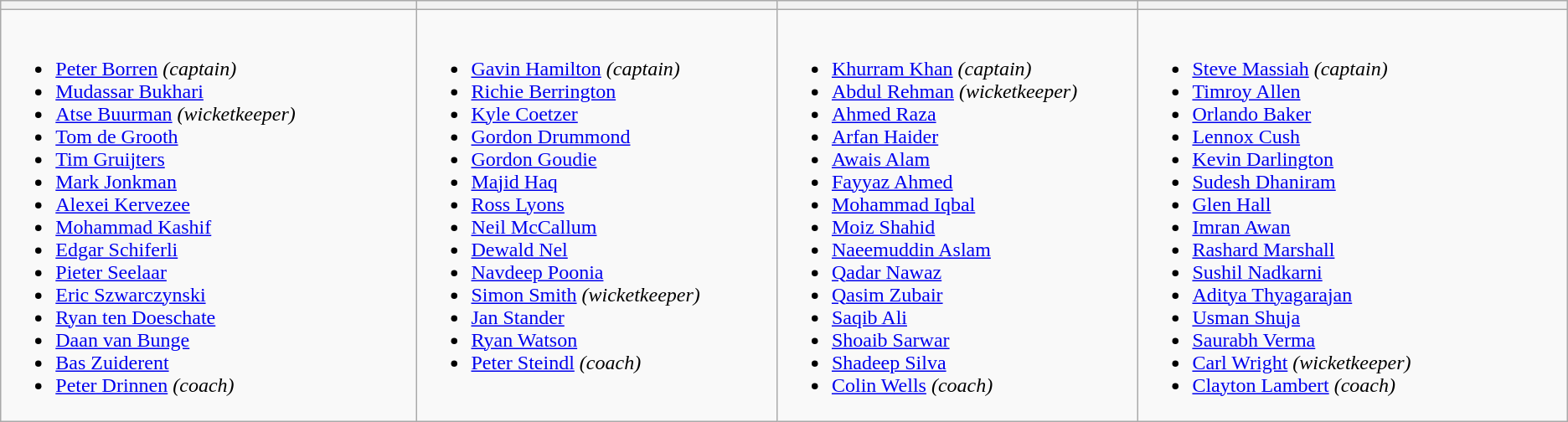<table class="wikitable">
<tr>
<th width=350></th>
<th width=300></th>
<th width=300></th>
<th width=363></th>
</tr>
<tr>
<td valign=top><br><ul><li><a href='#'>Peter Borren</a> <em>(captain)</em></li><li><a href='#'>Mudassar Bukhari</a></li><li><a href='#'>Atse Buurman</a> <em>(wicketkeeper)</em></li><li><a href='#'>Tom de Grooth</a></li><li><a href='#'>Tim Gruijters</a></li><li><a href='#'>Mark Jonkman</a></li><li><a href='#'>Alexei Kervezee</a></li><li><a href='#'>Mohammad Kashif</a></li><li><a href='#'>Edgar Schiferli</a></li><li><a href='#'>Pieter Seelaar</a></li><li><a href='#'>Eric Szwarczynski</a></li><li><a href='#'>Ryan ten Doeschate</a></li><li><a href='#'>Daan van Bunge</a></li><li><a href='#'>Bas Zuiderent</a></li><li><a href='#'>Peter Drinnen</a> <em>(coach)</em></li></ul></td>
<td valign=top><br><ul><li><a href='#'>Gavin Hamilton</a> <em>(captain)</em></li><li><a href='#'>Richie Berrington</a></li><li><a href='#'>Kyle Coetzer</a></li><li><a href='#'>Gordon Drummond</a></li><li><a href='#'>Gordon Goudie</a></li><li><a href='#'>Majid Haq</a></li><li><a href='#'>Ross Lyons</a></li><li><a href='#'>Neil McCallum</a></li><li><a href='#'>Dewald Nel</a></li><li><a href='#'>Navdeep Poonia</a></li><li><a href='#'>Simon Smith</a> <em>(wicketkeeper)</em></li><li><a href='#'>Jan Stander</a></li><li><a href='#'>Ryan Watson</a></li><li><a href='#'>Peter Steindl</a> <em>(coach)</em></li></ul></td>
<td valign=top><br><ul><li><a href='#'>Khurram Khan</a> <em>(captain)</em></li><li><a href='#'>Abdul Rehman</a> <em>(wicketkeeper)</em></li><li><a href='#'>Ahmed Raza</a></li><li><a href='#'>Arfan Haider</a></li><li><a href='#'>Awais Alam</a></li><li><a href='#'>Fayyaz Ahmed</a></li><li><a href='#'>Mohammad Iqbal</a></li><li><a href='#'>Moiz Shahid</a></li><li><a href='#'>Naeemuddin Aslam</a></li><li><a href='#'>Qadar Nawaz</a></li><li><a href='#'>Qasim Zubair</a></li><li><a href='#'>Saqib Ali</a></li><li><a href='#'>Shoaib Sarwar</a></li><li><a href='#'>Shadeep Silva</a></li><li><a href='#'>Colin Wells</a> <em>(coach)</em></li></ul></td>
<td valign=top><br><ul><li><a href='#'>Steve Massiah</a> <em>(captain)</em></li><li><a href='#'>Timroy Allen</a></li><li><a href='#'>Orlando Baker</a></li><li><a href='#'>Lennox Cush</a></li><li><a href='#'>Kevin Darlington</a></li><li><a href='#'>Sudesh Dhaniram</a></li><li><a href='#'>Glen Hall</a></li><li><a href='#'>Imran Awan</a></li><li><a href='#'>Rashard Marshall</a></li><li><a href='#'>Sushil Nadkarni</a></li><li><a href='#'>Aditya Thyagarajan</a></li><li><a href='#'>Usman Shuja</a></li><li><a href='#'>Saurabh Verma</a></li><li><a href='#'>Carl Wright</a> <em>(wicketkeeper)</em></li><li><a href='#'>Clayton Lambert</a> <em>(coach)</em></li></ul></td>
</tr>
</table>
